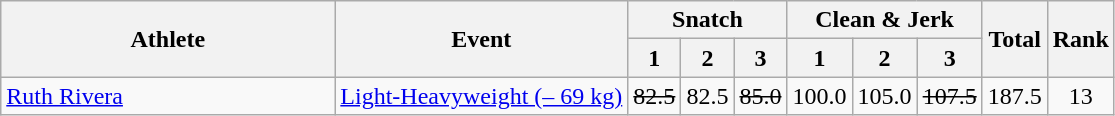<table class=wikitable>
<tr>
<th rowspan="2">Athlete</th>
<th rowspan="2">Event</th>
<th colspan="3">Snatch</th>
<th colspan="3">Clean & Jerk</th>
<th rowspan="2">Total</th>
<th rowspan="2">Rank</th>
</tr>
<tr>
<th>1</th>
<th>2</th>
<th>3</th>
<th>1</th>
<th>2</th>
<th>3</th>
</tr>
<tr>
<td width=30%><a href='#'>Ruth Rivera</a></td>
<td align=center><a href='#'>Light-Heavyweight (– 69 kg)</a></td>
<td align=center><s>82.5</s></td>
<td align=center>82.5</td>
<td align=center><s>85.0</s></td>
<td align=center>100.0</td>
<td align=center>105.0</td>
<td align=center><s>107.5</s></td>
<td align=center>187.5</td>
<td align=center>13</td>
</tr>
</table>
